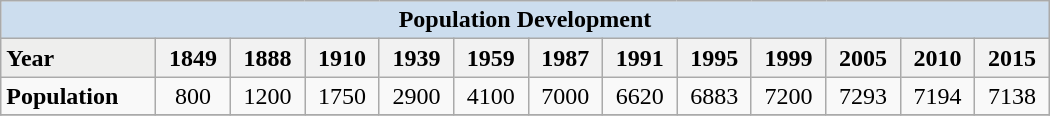<table class="wikitable" width="700">
<tr>
<th colspan="15" style="background:#CCDDEE;">Population Development</th>
</tr>
<tr>
<td style="background:#eeeeed;"><strong>Year</strong></td>
<th>1849</th>
<th>1888</th>
<th>1910</th>
<th>1939</th>
<th>1959</th>
<th>1987</th>
<th>1991</th>
<th>1995</th>
<th>1999</th>
<th>2005</th>
<th>2010</th>
<th>2015</th>
</tr>
<tr align="center">
<td align=left><strong>Population</strong></td>
<td>800</td>
<td>1200</td>
<td>1750</td>
<td>2900</td>
<td>4100</td>
<td>7000</td>
<td>6620</td>
<td>6883</td>
<td>7200</td>
<td>7293</td>
<td>7194</td>
<td>7138</td>
</tr>
<tr>
</tr>
</table>
